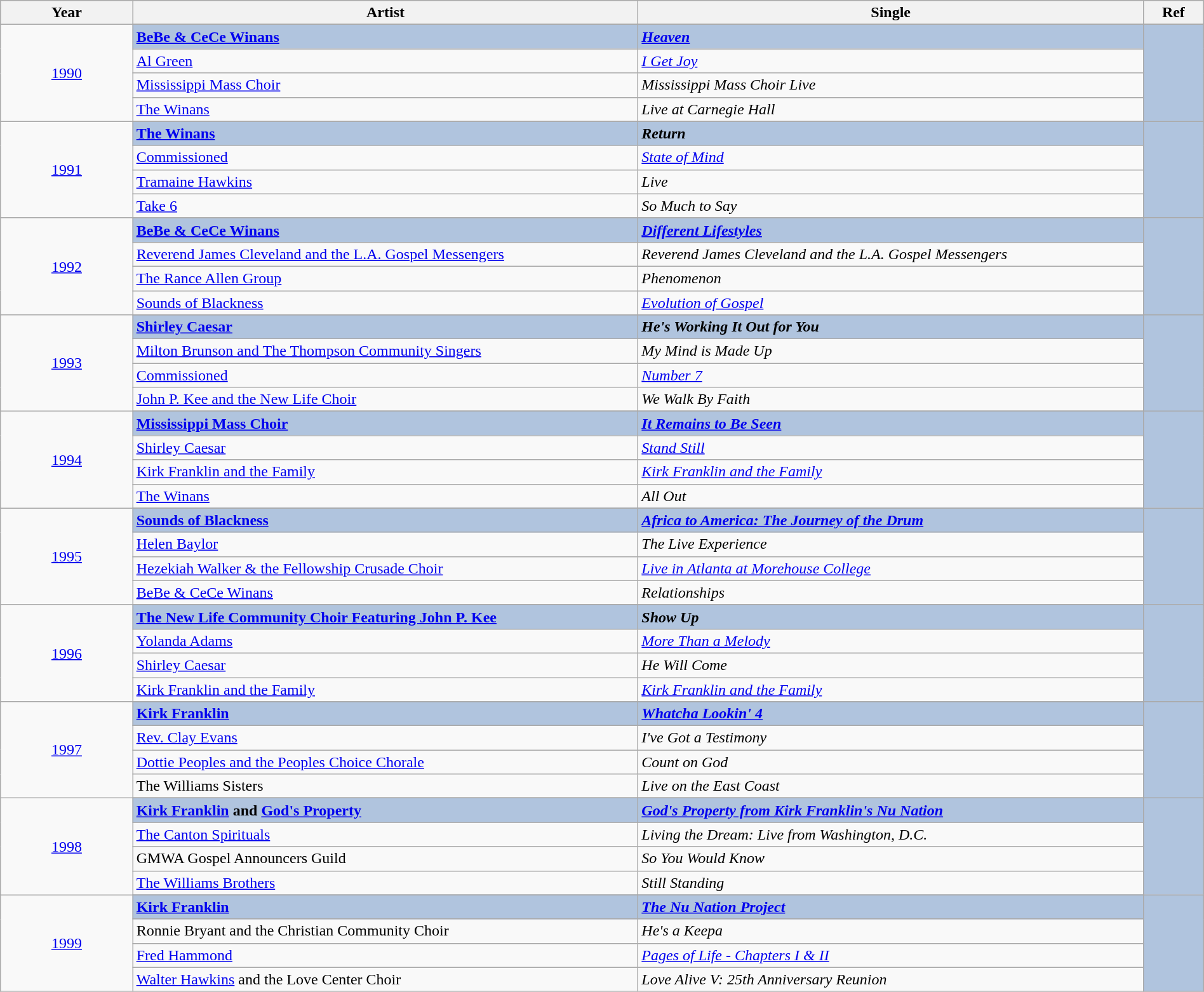<table class="wikitable" style="width:100%;">
<tr style="background:#bebebe;">
<th style="width:11%;">Year</th>
<th style="width:42%;">Artist</th>
<th style="width:42%;">Single</th>
<th style="width:5%;">Ref</th>
</tr>
<tr>
<td rowspan="5" align="center"><a href='#'>1990</a></td>
</tr>
<tr style="background:#B0C4DE">
<td><strong><a href='#'>BeBe & CeCe Winans</a></strong></td>
<td><strong><em><a href='#'>Heaven</a></em></strong></td>
<td rowspan="5" align="center"></td>
</tr>
<tr>
<td><a href='#'>Al Green</a></td>
<td><em><a href='#'>I Get Joy</a></em></td>
</tr>
<tr>
<td><a href='#'>Mississippi Mass Choir</a></td>
<td><em>Mississippi Mass Choir Live</em></td>
</tr>
<tr>
<td><a href='#'>The Winans</a></td>
<td><em>Live at Carnegie Hall</em></td>
</tr>
<tr>
<td rowspan="5" align="center"><a href='#'>1991</a></td>
</tr>
<tr style="background:#B0C4DE">
<td><strong><a href='#'>The Winans</a></strong></td>
<td><strong><em>Return</em></strong></td>
<td rowspan="5" align="center"></td>
</tr>
<tr>
<td><a href='#'>Commissioned</a></td>
<td><em><a href='#'>State of Mind</a></em></td>
</tr>
<tr>
<td><a href='#'>Tramaine Hawkins</a></td>
<td><em>Live</em></td>
</tr>
<tr>
<td><a href='#'>Take 6</a></td>
<td><em>So Much to Say</em></td>
</tr>
<tr>
<td rowspan="5" align="center"><a href='#'>1992</a></td>
</tr>
<tr style="background:#B0C4DE">
<td><strong><a href='#'>BeBe & CeCe Winans</a></strong></td>
<td><strong><em><a href='#'>Different Lifestyles</a></em></strong></td>
<td rowspan="5" align="center"></td>
</tr>
<tr>
<td><a href='#'>Reverend James Cleveland and the L.A. Gospel Messengers</a></td>
<td><em>Reverend James Cleveland and the L.A. Gospel Messengers</em></td>
</tr>
<tr>
<td><a href='#'>The Rance Allen Group</a></td>
<td><em>Phenomenon</em></td>
</tr>
<tr>
<td><a href='#'>Sounds of Blackness</a></td>
<td><em><a href='#'>Evolution of Gospel</a></em></td>
</tr>
<tr>
<td rowspan="5" align="center"><a href='#'>1993</a></td>
</tr>
<tr style="background:#B0C4DE">
<td><strong><a href='#'>Shirley Caesar</a></strong></td>
<td><strong><em>He's Working It Out for You</em></strong></td>
<td rowspan="5" align="center"></td>
</tr>
<tr>
<td><a href='#'>Milton Brunson and The Thompson Community Singers</a></td>
<td><em>My Mind is Made Up</em></td>
</tr>
<tr>
<td><a href='#'>Commissioned</a></td>
<td><em><a href='#'>Number 7</a></em></td>
</tr>
<tr>
<td><a href='#'>John P. Kee and the New Life Choir</a></td>
<td><em>We Walk By Faith</em></td>
</tr>
<tr>
<td rowspan="5" align="center"><a href='#'>1994</a></td>
</tr>
<tr style="background:#B0C4DE">
<td><strong><a href='#'>Mississippi Mass Choir</a></strong></td>
<td><strong><em><a href='#'>It Remains to Be Seen</a></em></strong></td>
<td rowspan="5" align="center"></td>
</tr>
<tr>
<td><a href='#'>Shirley Caesar</a></td>
<td><em><a href='#'>Stand Still</a></em></td>
</tr>
<tr>
<td><a href='#'>Kirk Franklin and the Family</a></td>
<td><em><a href='#'>Kirk Franklin and the Family</a></em></td>
</tr>
<tr>
<td><a href='#'>The Winans</a></td>
<td><em>All Out</em></td>
</tr>
<tr>
<td rowspan="5" align="center"><a href='#'>1995</a></td>
</tr>
<tr style="background:#B0C4DE">
<td><strong><a href='#'>Sounds of Blackness</a></strong></td>
<td><strong><em><a href='#'>Africa to America: The Journey of the Drum</a></em></strong></td>
<td rowspan="5" align="center"></td>
</tr>
<tr>
<td><a href='#'>Helen Baylor</a></td>
<td><em>The Live Experience</em></td>
</tr>
<tr>
<td><a href='#'>Hezekiah Walker & the Fellowship Crusade Choir</a></td>
<td><em><a href='#'>Live in Atlanta at Morehouse College</a></em></td>
</tr>
<tr>
<td><a href='#'>BeBe & CeCe Winans</a></td>
<td><em>Relationships</em></td>
</tr>
<tr>
<td rowspan="5" align="center"><a href='#'>1996</a></td>
</tr>
<tr style="background:#B0C4DE">
<td><strong><a href='#'>The New Life Community Choir Featuring John P. Kee</a></strong></td>
<td><strong><em>Show Up</em></strong></td>
<td rowspan="5" align="center"></td>
</tr>
<tr>
<td><a href='#'>Yolanda Adams</a></td>
<td><em><a href='#'>More Than a Melody</a></em></td>
</tr>
<tr>
<td><a href='#'>Shirley Caesar</a></td>
<td><em>He Will Come</em></td>
</tr>
<tr>
<td><a href='#'>Kirk Franklin and the Family</a></td>
<td><em><a href='#'>Kirk Franklin and the Family</a></em></td>
</tr>
<tr>
<td rowspan="5" align="center"><a href='#'>1997</a></td>
</tr>
<tr style="background:#B0C4DE">
<td><strong><a href='#'>Kirk Franklin</a></strong></td>
<td><strong><em><a href='#'>Whatcha Lookin' 4</a></em></strong></td>
<td rowspan="5" align="center"></td>
</tr>
<tr>
<td><a href='#'>Rev. Clay Evans</a></td>
<td><em>I've Got a Testimony</em></td>
</tr>
<tr>
<td><a href='#'>Dottie Peoples and the Peoples Choice Chorale</a></td>
<td><em>Count on God</em></td>
</tr>
<tr>
<td>The Williams Sisters</td>
<td><em>Live on the East Coast</em></td>
</tr>
<tr>
<td rowspan="5" align="center"><a href='#'>1998</a></td>
</tr>
<tr style="background:#B0C4DE">
<td><strong><a href='#'>Kirk Franklin</a> and <a href='#'>God's Property</a></strong></td>
<td><strong><em><a href='#'>God's Property from Kirk Franklin's Nu Nation</a></em></strong></td>
<td rowspan="5" align="center"></td>
</tr>
<tr>
<td><a href='#'>The Canton Spirituals</a></td>
<td><em>Living the Dream: Live from Washington, D.C.</em></td>
</tr>
<tr>
<td>GMWA Gospel Announcers Guild</td>
<td><em>So You Would Know</em></td>
</tr>
<tr>
<td><a href='#'>The Williams Brothers</a></td>
<td><em>Still Standing</em></td>
</tr>
<tr>
<td rowspan="5" align="center"><a href='#'>1999</a></td>
</tr>
<tr style="background:#B0C4DE">
<td><strong><a href='#'>Kirk Franklin</a></strong></td>
<td><strong><em><a href='#'>The Nu Nation Project</a></em></strong></td>
<td rowspan="5" align="center"></td>
</tr>
<tr>
<td>Ronnie Bryant and the Christian Community Choir</td>
<td><em>He's a Keepa</em></td>
</tr>
<tr>
<td><a href='#'>Fred Hammond</a></td>
<td><em><a href='#'>Pages of Life - Chapters I & II</a></em></td>
</tr>
<tr>
<td><a href='#'>Walter Hawkins</a> and the Love Center Choir</td>
<td><em>Love Alive V: 25th Anniversary Reunion</em></td>
</tr>
</table>
